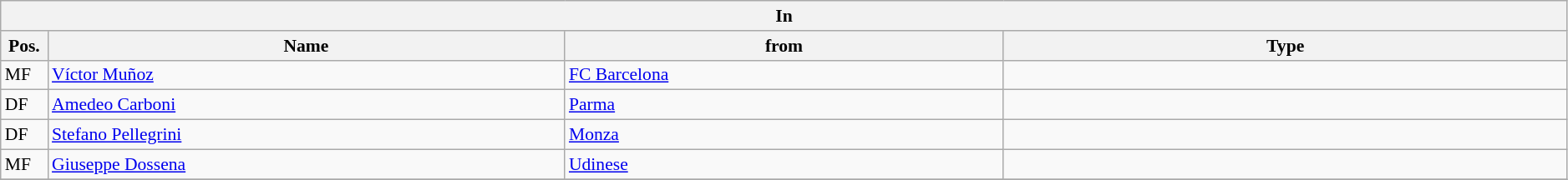<table class="wikitable" style="font-size:90%;width:99%;">
<tr>
<th colspan="4">In</th>
</tr>
<tr>
<th width=3%>Pos.</th>
<th width=33%>Name</th>
<th width=28%>from</th>
<th width=36%>Type</th>
</tr>
<tr>
<td>MF</td>
<td><a href='#'>Víctor Muñoz</a></td>
<td><a href='#'>FC Barcelona</a></td>
<td></td>
</tr>
<tr>
<td>DF</td>
<td><a href='#'>Amedeo Carboni</a></td>
<td><a href='#'>Parma</a></td>
<td></td>
</tr>
<tr>
<td>DF</td>
<td><a href='#'>Stefano Pellegrini</a></td>
<td><a href='#'>Monza</a></td>
<td></td>
</tr>
<tr>
<td>MF</td>
<td><a href='#'>Giuseppe Dossena</a></td>
<td><a href='#'>Udinese</a></td>
<td></td>
</tr>
<tr>
</tr>
</table>
